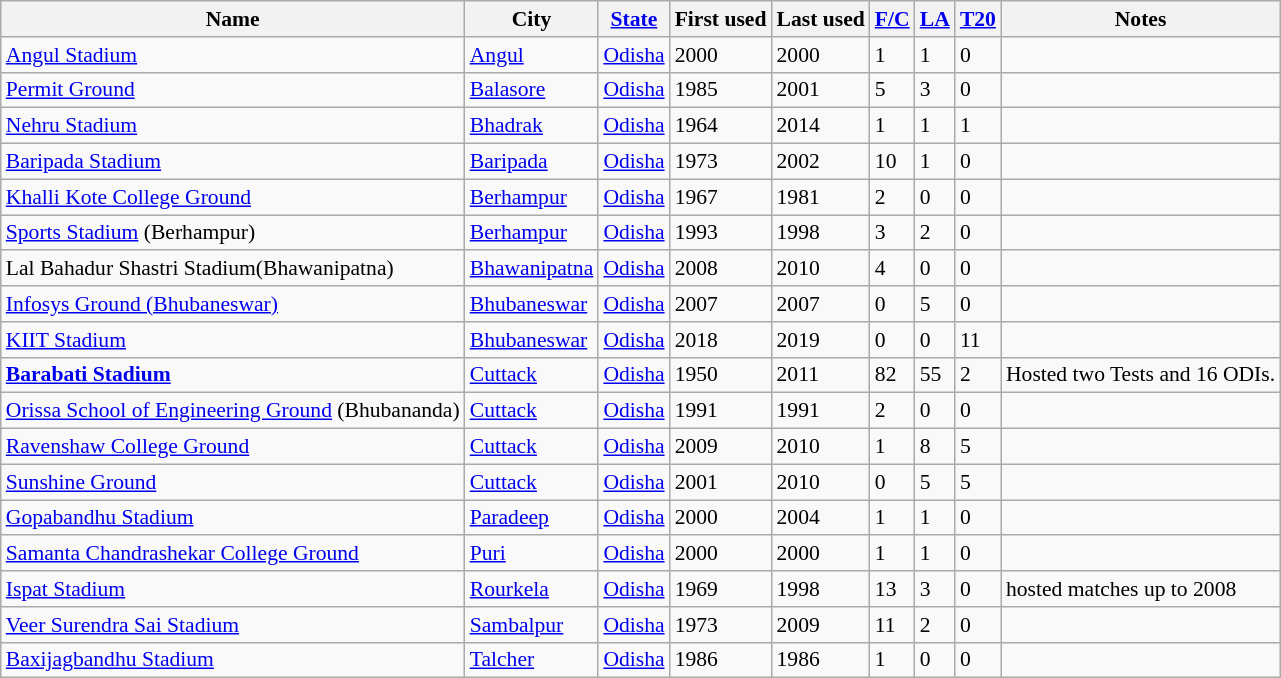<table class="wikitable sortable collapsible static-row-numbers" style="font-size: 90%">
<tr>
<th>Name</th>
<th>City</th>
<th><a href='#'>State</a></th>
<th>First used</th>
<th>Last used</th>
<th><a href='#'>F/C</a></th>
<th><a href='#'>LA</a></th>
<th><a href='#'>T20</a></th>
<th>Notes</th>
</tr>
<tr>
<td><a href='#'>Angul Stadium</a></td>
<td><a href='#'>Angul</a></td>
<td><a href='#'>Odisha</a></td>
<td>2000</td>
<td>2000</td>
<td>1</td>
<td>1</td>
<td>0</td>
<td></td>
</tr>
<tr>
<td><a href='#'>Permit Ground</a></td>
<td><a href='#'>Balasore</a></td>
<td><a href='#'>Odisha</a></td>
<td>1985</td>
<td>2001</td>
<td>5</td>
<td>3</td>
<td>0</td>
<td></td>
</tr>
<tr>
<td><a href='#'>Nehru Stadium</a></td>
<td><a href='#'>Bhadrak</a></td>
<td><a href='#'>Odisha</a></td>
<td>1964</td>
<td>2014</td>
<td>1</td>
<td>1</td>
<td>1</td>
<td></td>
</tr>
<tr>
<td><a href='#'>Baripada Stadium</a></td>
<td><a href='#'>Baripada</a></td>
<td><a href='#'>Odisha</a></td>
<td>1973</td>
<td>2002</td>
<td>10</td>
<td>1</td>
<td>0</td>
<td></td>
</tr>
<tr>
<td><a href='#'>Khalli Kote College Ground</a></td>
<td><a href='#'>Berhampur</a></td>
<td><a href='#'>Odisha</a></td>
<td>1967</td>
<td>1981</td>
<td>2</td>
<td>0</td>
<td>0</td>
<td></td>
</tr>
<tr>
<td><a href='#'>Sports Stadium</a> (Berhampur)</td>
<td><a href='#'>Berhampur</a></td>
<td><a href='#'>Odisha</a></td>
<td>1993</td>
<td>1998</td>
<td>3</td>
<td>2</td>
<td>0</td>
<td></td>
</tr>
<tr>
<td>Lal Bahadur Shastri Stadium(Bhawanipatna)</td>
<td><a href='#'>Bhawanipatna</a></td>
<td><a href='#'>Odisha</a></td>
<td>2008</td>
<td>2010</td>
<td>4</td>
<td>0</td>
<td>0</td>
<td></td>
</tr>
<tr>
<td><a href='#'>Infosys Ground (Bhubaneswar)</a></td>
<td><a href='#'>Bhubaneswar</a></td>
<td><a href='#'>Odisha</a></td>
<td>2007</td>
<td>2007</td>
<td>0</td>
<td>5</td>
<td>0</td>
<td></td>
</tr>
<tr>
<td><a href='#'>KIIT Stadium</a></td>
<td><a href='#'>Bhubaneswar</a></td>
<td><a href='#'>Odisha</a></td>
<td>2018</td>
<td>2019</td>
<td>0</td>
<td>0</td>
<td>11</td>
<td></td>
</tr>
<tr>
<td><strong><a href='#'>Barabati Stadium</a></strong></td>
<td><a href='#'>Cuttack</a></td>
<td><a href='#'>Odisha</a></td>
<td>1950</td>
<td>2011</td>
<td>82</td>
<td>55</td>
<td>2</td>
<td>Hosted two Tests and 16 ODIs.</td>
</tr>
<tr>
<td><a href='#'>Orissa School of Engineering Ground</a> (Bhubananda)</td>
<td><a href='#'>Cuttack</a></td>
<td><a href='#'>Odisha</a></td>
<td>1991</td>
<td>1991</td>
<td>2</td>
<td>0</td>
<td>0</td>
<td></td>
</tr>
<tr>
<td><a href='#'>Ravenshaw College Ground</a></td>
<td><a href='#'>Cuttack</a></td>
<td><a href='#'>Odisha</a></td>
<td>2009</td>
<td>2010</td>
<td>1</td>
<td>8</td>
<td>5</td>
<td></td>
</tr>
<tr>
<td><a href='#'>Sunshine Ground</a></td>
<td><a href='#'>Cuttack</a></td>
<td><a href='#'>Odisha</a></td>
<td>2001</td>
<td>2010</td>
<td>0</td>
<td>5</td>
<td>5</td>
<td></td>
</tr>
<tr>
<td><a href='#'>Gopabandhu Stadium</a></td>
<td><a href='#'>Paradeep</a></td>
<td><a href='#'>Odisha</a></td>
<td>2000</td>
<td>2004</td>
<td>1</td>
<td>1</td>
<td>0</td>
<td></td>
</tr>
<tr>
<td><a href='#'>Samanta Chandrashekar College Ground</a></td>
<td><a href='#'>Puri</a></td>
<td><a href='#'>Odisha</a></td>
<td>2000</td>
<td>2000</td>
<td>1</td>
<td>1</td>
<td>0</td>
<td></td>
</tr>
<tr>
<td><a href='#'>Ispat Stadium</a></td>
<td><a href='#'>Rourkela</a></td>
<td><a href='#'>Odisha</a></td>
<td>1969</td>
<td>1998</td>
<td>13</td>
<td>3</td>
<td>0</td>
<td>hosted matches up to 2008</td>
</tr>
<tr>
<td><a href='#'>Veer Surendra Sai Stadium</a></td>
<td><a href='#'>Sambalpur</a></td>
<td><a href='#'>Odisha</a></td>
<td>1973</td>
<td>2009</td>
<td>11</td>
<td>2</td>
<td>0</td>
<td></td>
</tr>
<tr>
<td><a href='#'>Baxijagbandhu Stadium</a></td>
<td><a href='#'>Talcher</a></td>
<td><a href='#'>Odisha</a></td>
<td>1986</td>
<td>1986</td>
<td>1</td>
<td>0</td>
<td>0</td>
<td></td>
</tr>
</table>
